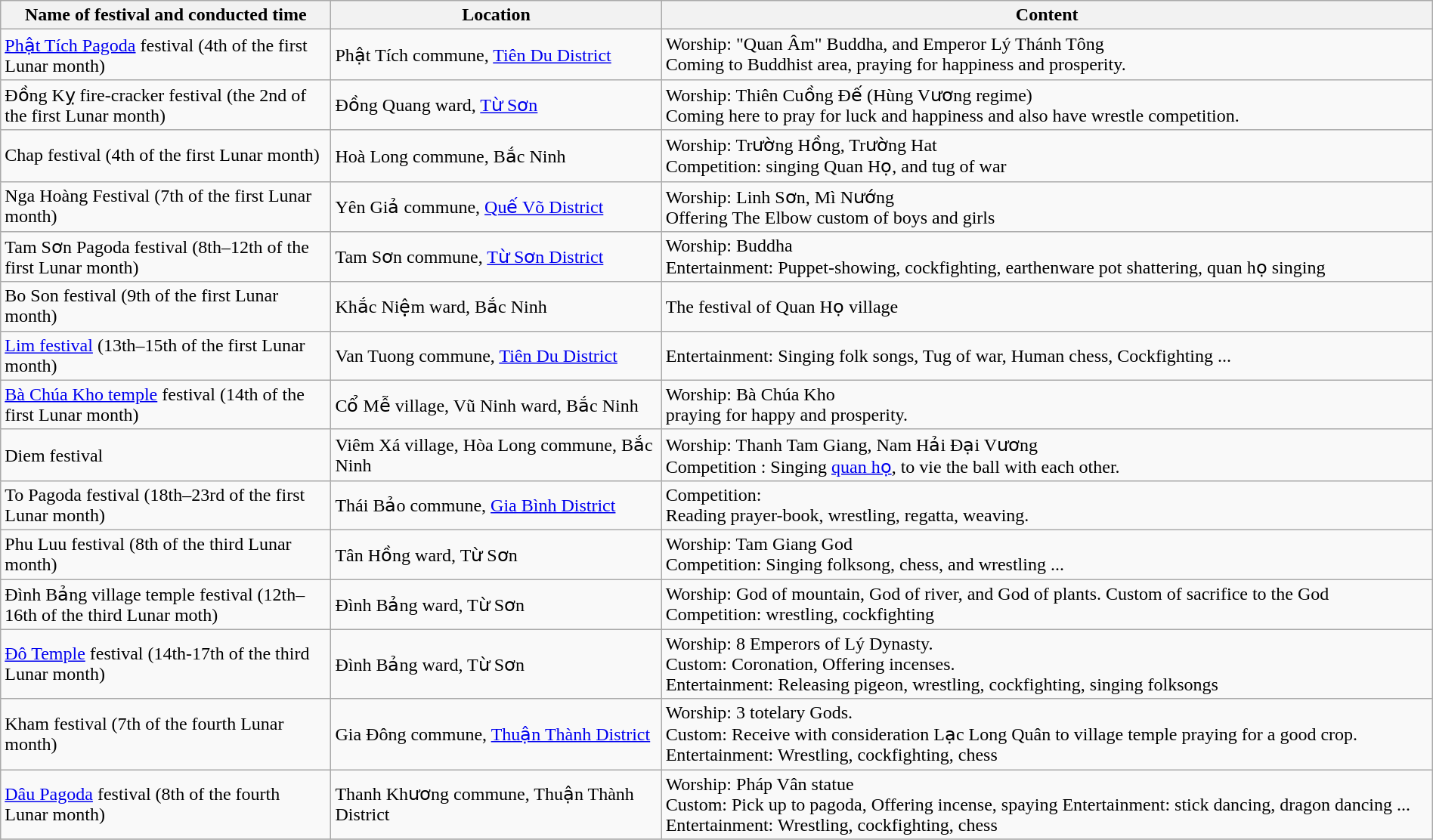<table class="wikitable" style="width:100%;">
<tr>
<th style="width:15%;">Name of festival and conducted time</th>
<th style="width:15%;">Location</th>
<th style="width:35%;">Content</th>
</tr>
<tr>
<td><a href='#'>Phật Tích Pagoda</a> festival (4th of the first Lunar month)</td>
<td>Phật Tích commune, <a href='#'>Tiên Du District</a></td>
<td>Worship: "Quan Âm" Buddha, and Emperor Lý Thánh Tông<br>Coming to Buddhist area, praying for happiness and prosperity.</td>
</tr>
<tr style="text-align:left;">
<td>Đồng Kỵ fire-cracker festival (the 2nd of the first Lunar month)</td>
<td>Đồng Quang ward, <a href='#'>Từ Sơn</a></td>
<td>Worship: Thiên Cuồng Đế (Hùng Vương regime)<br>Coming here to pray for luck and happiness and also have wrestle competition.</td>
</tr>
<tr style="text-align:left;">
<td>Chap festival (4th of the first Lunar month)</td>
<td>Hoà Long commune, Bắc Ninh</td>
<td>Worship: Trường Hồng, Trường Hat<br>Competition: singing Quan Họ, and tug of war</td>
</tr>
<tr style="text-align:left;">
<td>Nga Hoàng Festival (7th of the first Lunar month)</td>
<td>Yên Giả commune, <a href='#'>Quế Võ District</a></td>
<td>Worship: Linh Sơn, Mì Nướng<br>Offering The Elbow custom of boys and girls</td>
</tr>
<tr style="text-align:left;">
<td>Tam Sơn Pagoda festival (8th–12th of the first Lunar month)</td>
<td>Tam Sơn commune, <a href='#'>Từ Sơn District</a></td>
<td>Worship: Buddha<br>Entertainment: Puppet-showing, cockfighting, earthenware pot shattering, quan họ singing</td>
</tr>
<tr style="text-align:left;">
<td>Bo Son festival (9th of the first Lunar month)</td>
<td>Khắc Niệm ward, Bắc Ninh</td>
<td>The festival of Quan Họ village</td>
</tr>
<tr style="text-align:left;">
<td><a href='#'>Lim festival</a> (13th–15th of the first Lunar month)</td>
<td>Van Tuong commune, <a href='#'>Tiên Du District</a></td>
<td>Entertainment: Singing folk songs, Tug of war, Human chess, Cockfighting ...</td>
</tr>
<tr style="text-align:left;">
<td><a href='#'>Bà Chúa Kho temple</a> festival (14th of the first Lunar month)</td>
<td>Cổ Mễ village, Vũ Ninh ward, Bắc Ninh</td>
<td>Worship: Bà Chúa Kho<br>praying for happy and prosperity.</td>
</tr>
<tr style="text-align:left;">
<td>Diem festival</td>
<td>Viêm Xá village, Hòa Long commune, Bắc Ninh</td>
<td>Worship: Thanh Tam Giang, Nam Hải Đại Vương<br>Competition : Singing <a href='#'>quan họ</a>, to vie the ball with each other.</td>
</tr>
<tr style="text-align:left;">
<td>To Pagoda festival (18th–23rd of the first Lunar month)</td>
<td>Thái Bảo commune, <a href='#'>Gia Bình District</a></td>
<td>Competition:<br>Reading prayer-book, wrestling, regatta, weaving.</td>
</tr>
<tr style="text-align:left;">
<td>Phu Luu festival (8th of the third Lunar month)</td>
<td>Tân Hồng ward, Từ Sơn</td>
<td>Worship: Tam Giang God<br>Competition: Singing folksong, chess, and wrestling ...</td>
</tr>
<tr style="text-align:left;">
<td>Đình Bảng village temple festival (12th–16th of the third Lunar moth)</td>
<td>Đình Bảng ward, Từ Sơn</td>
<td>Worship: God of mountain, God of river, and God of plants. Custom of sacrifice to the God Competition: wrestling, cockfighting</td>
</tr>
<tr style="text-align:left;">
<td><a href='#'>Đô Temple</a> festival (14th-17th of the third Lunar month)</td>
<td>Đình Bảng ward, Từ Sơn</td>
<td>Worship: 8 Emperors of Lý Dynasty.<br>Custom: Coronation, Offering incenses.<br>Entertainment: Releasing pigeon, wrestling, cockfighting, singing folksongs</td>
</tr>
<tr style="text-align:left;">
<td>Kham festival (7th of the fourth Lunar month)</td>
<td>Gia Đông commune, <a href='#'>Thuận Thành District</a></td>
<td>Worship: 3 totelary Gods.<br>Custom: Receive with consideration Lạc Long Quân to village temple praying for a good crop.<br>Entertainment: Wrestling, cockfighting, chess</td>
</tr>
<tr style="text-align:left;">
<td><a href='#'>Dâu Pagoda</a> festival (8th of the fourth Lunar month)</td>
<td>Thanh Khương commune, Thuận Thành District</td>
<td>Worship: Pháp Vân statue<br>Custom: Pick up to pagoda, Offering incense, spaying
Entertainment: stick dancing, dragon dancing ... 
Entertainment: Wrestling, cockfighting, chess</td>
</tr>
<tr style="text-align:left;">
</tr>
</table>
